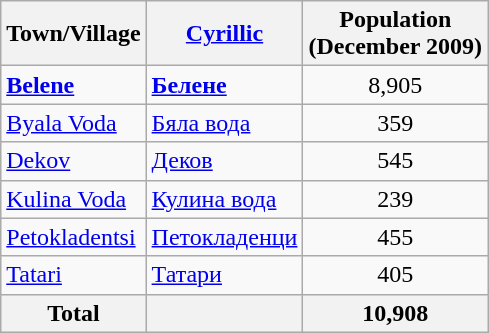<table class="wikitable sortable">
<tr>
<th>Town/Village</th>
<th><a href='#'>Cyrillic</a></th>
<th>Population<br>(December 2009)</th>
</tr>
<tr>
<td><strong><a href='#'>Belene</a></strong></td>
<td><strong><a href='#'>Белене</a></strong></td>
<td align="center">8,905</td>
</tr>
<tr>
<td><a href='#'>Byala Voda</a></td>
<td><a href='#'>Бяла вода</a></td>
<td align="center">359</td>
</tr>
<tr>
<td><a href='#'>Dekov</a></td>
<td><a href='#'>Деков</a></td>
<td align="center">545</td>
</tr>
<tr>
<td><a href='#'>Kulina Voda</a></td>
<td><a href='#'>Кулина вода</a></td>
<td align="center">239</td>
</tr>
<tr>
<td><a href='#'>Petokladentsi</a></td>
<td><a href='#'>Петокладенци</a></td>
<td align="center">455</td>
</tr>
<tr>
<td><a href='#'>Tatari</a></td>
<td><a href='#'>Татари</a></td>
<td align="center">405</td>
</tr>
<tr>
<th>Total</th>
<th></th>
<th align="center">10,908</th>
</tr>
</table>
